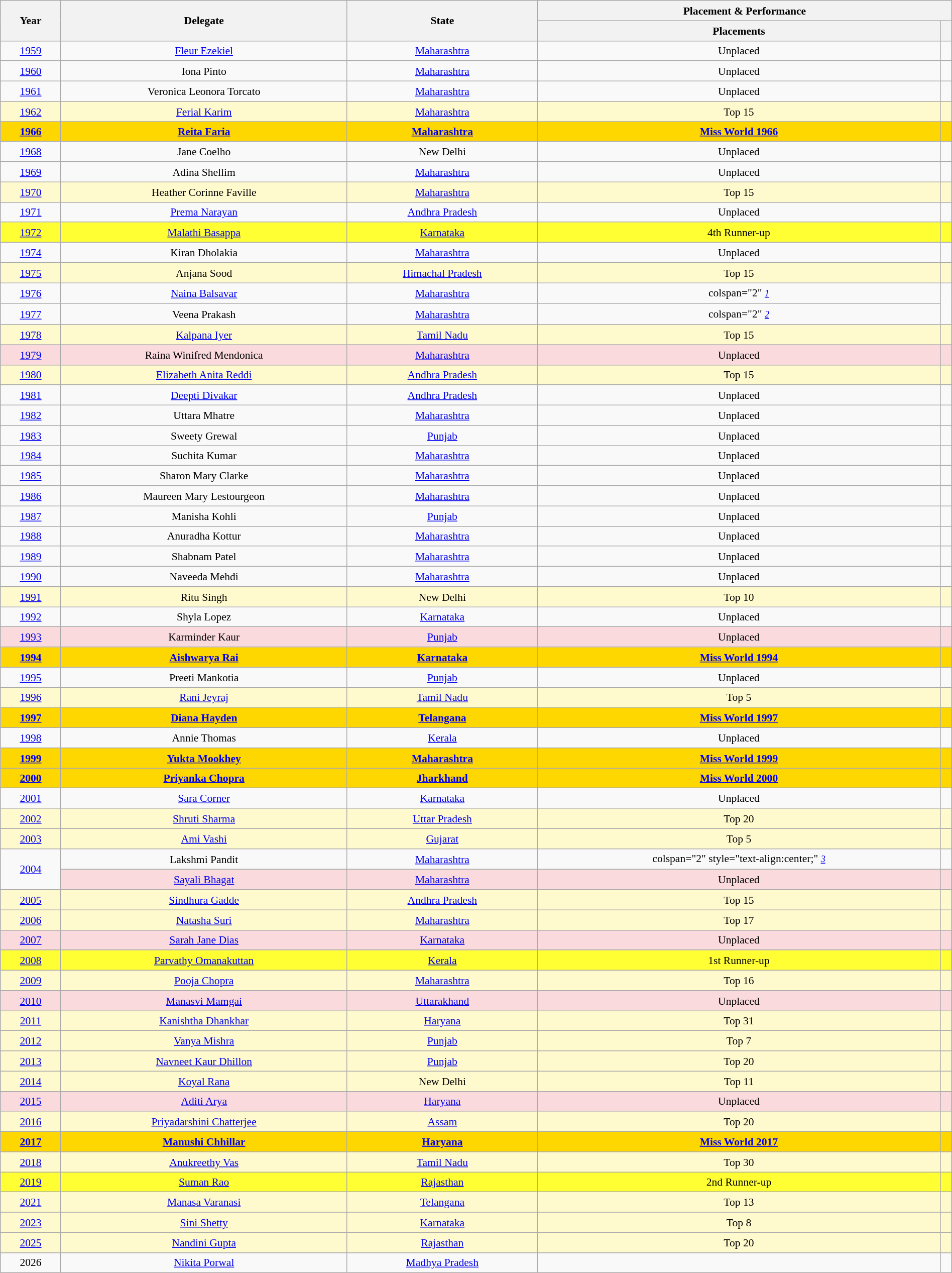<table class="wikitable" style="text-align:center; line-height:20px; font-size:90%; width:100%;">
<tr>
<th rowspan="2">Year</th>
<th rowspan="2">Delegate</th>
<th rowspan="2">State</th>
<th colspan="2">Placement & Performance</th>
</tr>
<tr>
<th>Placements</th>
<th></th>
</tr>
<tr>
<td><a href='#'>1959</a></td>
<td><a href='#'>Fleur Ezekiel</a></td>
<td><a href='#'>Maharashtra</a></td>
<td>Unplaced</td>
<td></td>
</tr>
<tr>
<td><a href='#'>1960</a></td>
<td>Iona Pinto</td>
<td><a href='#'>Maharashtra</a></td>
<td>Unplaced</td>
<td></td>
</tr>
<tr>
<td><a href='#'>1961</a></td>
<td>Veronica Leonora Torcato</td>
<td><a href='#'>Maharashtra</a></td>
<td>Unplaced</td>
<td></td>
</tr>
<tr style="background:#FFFACD;">
<td><a href='#'>1962</a></td>
<td><a href='#'>Ferial Karim</a></td>
<td><a href='#'>Maharashtra</a></td>
<td>Top 15</td>
<td></td>
</tr>
<tr style="background-color:gold;">
<td><a href='#'><strong>1966</strong></a></td>
<td><strong><a href='#'>Reita Faria</a></strong></td>
<td><strong><a href='#'>Maharashtra</a></strong></td>
<td><strong><a href='#'>Miss World 1966</a></strong></td>
<td style="background:;"></td>
</tr>
<tr>
<td><a href='#'>1968</a></td>
<td>Jane Coelho</td>
<td>New Delhi</td>
<td>Unplaced</td>
<td></td>
</tr>
<tr>
<td><a href='#'>1969</a></td>
<td>Adina Shellim</td>
<td><a href='#'>Maharashtra</a></td>
<td>Unplaced</td>
<td></td>
</tr>
<tr style="background:#FFFACD;">
<td><a href='#'>1970</a></td>
<td>Heather Corinne Faville</td>
<td><a href='#'>Maharashtra</a></td>
<td>Top 15</td>
<td></td>
</tr>
<tr>
<td><a href='#'>1971</a></td>
<td><a href='#'>Prema Narayan</a></td>
<td><a href='#'>Andhra Pradesh</a></td>
<td>Unplaced</td>
<td></td>
</tr>
<tr style="background-color:#FFFF33;">
<td><a href='#'>1972</a></td>
<td><a href='#'>Malathi Basappa</a></td>
<td><a href='#'>Karnataka</a></td>
<td>4th Runner-up</td>
<td></td>
</tr>
<tr>
<td><a href='#'>1974</a></td>
<td>Kiran Dholakia</td>
<td><a href='#'>Maharashtra</a></td>
<td>Unplaced</td>
<td></td>
</tr>
<tr style="background:#FFFACD;">
<td><a href='#'>1975</a></td>
<td>Anjana Sood</td>
<td><a href='#'>Himachal Pradesh</a></td>
<td>Top 15</td>
<td></td>
</tr>
<tr>
<td><a href='#'>1976</a></td>
<td><a href='#'>Naina Balsavar</a></td>
<td><a href='#'>Maharashtra</a></td>
<td>colspan="2"  <small><em><a href='#'>1</a></em></small></td>
</tr>
<tr>
<td><a href='#'>1977</a></td>
<td>Veena Prakash</td>
<td><a href='#'>Maharashtra</a></td>
<td>colspan="2"  <small><em><a href='#'>2</a></em></small></td>
</tr>
<tr style="background:#FFFACD;">
<td><a href='#'>1978</a></td>
<td><a href='#'>Kalpana Iyer</a></td>
<td><a href='#'>Tamil Nadu</a></td>
<td>Top 15</td>
<td style="background:;"></td>
</tr>
<tr style="background:#FADADD;">
<td><a href='#'>1979</a></td>
<td>Raina Winifred Mendonica</td>
<td><a href='#'>Maharashtra</a></td>
<td>Unplaced</td>
<td style="background:;"></td>
</tr>
<tr style="background:#FFFACD;">
<td><a href='#'>1980</a></td>
<td><a href='#'>Elizabeth Anita Reddi</a></td>
<td><a href='#'>Andhra Pradesh</a></td>
<td>Top 15</td>
<td></td>
</tr>
<tr>
<td><a href='#'>1981</a></td>
<td><a href='#'>Deepti Divakar</a></td>
<td><a href='#'>Andhra Pradesh</a></td>
<td>Unplaced</td>
<td></td>
</tr>
<tr>
<td><a href='#'>1982</a></td>
<td>Uttara Mhatre</td>
<td><a href='#'>Maharashtra</a></td>
<td>Unplaced</td>
<td></td>
</tr>
<tr>
<td><a href='#'>1983</a></td>
<td>Sweety Grewal</td>
<td><a href='#'>Punjab</a></td>
<td>Unplaced</td>
<td></td>
</tr>
<tr>
<td><a href='#'>1984</a></td>
<td>Suchita Kumar</td>
<td><a href='#'>Maharashtra</a></td>
<td>Unplaced</td>
<td></td>
</tr>
<tr>
<td><a href='#'>1985</a></td>
<td>Sharon Mary Clarke</td>
<td><a href='#'>Maharashtra</a></td>
<td>Unplaced</td>
<td></td>
</tr>
<tr>
<td><a href='#'>1986</a></td>
<td>Maureen Mary Lestourgeon</td>
<td><a href='#'>Maharashtra</a></td>
<td>Unplaced</td>
<td></td>
</tr>
<tr>
<td><a href='#'>1987</a></td>
<td>Manisha Kohli</td>
<td><a href='#'>Punjab</a></td>
<td>Unplaced</td>
<td></td>
</tr>
<tr>
<td><a href='#'>1988</a></td>
<td>Anuradha Kottur</td>
<td><a href='#'>Maharashtra</a></td>
<td>Unplaced</td>
<td></td>
</tr>
<tr>
<td><a href='#'>1989</a></td>
<td>Shabnam Patel</td>
<td><a href='#'>Maharashtra</a></td>
<td>Unplaced</td>
<td></td>
</tr>
<tr>
<td><a href='#'>1990</a></td>
<td>Naveeda Mehdi</td>
<td><a href='#'>Maharashtra</a></td>
<td>Unplaced</td>
<td></td>
</tr>
<tr style="background:#FFFACD;">
<td><a href='#'>1991</a></td>
<td>Ritu Singh</td>
<td>New Delhi</td>
<td>Top 10</td>
<td></td>
</tr>
<tr>
<td><a href='#'>1992</a></td>
<td>Shyla Lopez</td>
<td><a href='#'>Karnataka</a></td>
<td>Unplaced</td>
<td></td>
</tr>
<tr style="background-color:#FADADD;">
<td><a href='#'>1993</a></td>
<td>Karminder Kaur</td>
<td><a href='#'>Punjab</a></td>
<td>Unplaced</td>
<td style="background:;"></td>
</tr>
<tr style="background-color:gold;">
<td><a href='#'><strong>1994</strong></a></td>
<td><strong><a href='#'>Aishwarya Rai</a></strong></td>
<td><strong><a href='#'>Karnataka</a></strong></td>
<td><strong><a href='#'>Miss World 1994</a></strong></td>
<td style="background:;"></td>
</tr>
<tr>
<td><a href='#'>1995</a></td>
<td>Preeti Mankotia</td>
<td><a href='#'>Punjab</a></td>
<td>Unplaced</td>
<td></td>
</tr>
<tr style="background:#FFFACD;">
<td><a href='#'>1996</a></td>
<td><a href='#'>Rani Jeyraj</a></td>
<td><a href='#'>Tamil Nadu</a></td>
<td>Top 5</td>
<td style="background:;"></td>
</tr>
<tr style="background-color:gold;">
<td><a href='#'><strong>1997</strong></a></td>
<td><strong><a href='#'>Diana Hayden</a></strong></td>
<td><strong><a href='#'>Telangana</a></strong></td>
<td><strong><a href='#'>Miss World 1997</a></strong></td>
<td style="background:;"></td>
</tr>
<tr>
<td><a href='#'>1998</a></td>
<td>Annie Thomas</td>
<td><a href='#'>Kerala</a></td>
<td>Unplaced</td>
<td></td>
</tr>
<tr style="background-color:gold;">
<td><a href='#'><strong>1999</strong></a></td>
<td><strong><a href='#'>Yukta Mookhey</a></strong></td>
<td><strong><a href='#'>Maharashtra</a></strong></td>
<td><strong><a href='#'>Miss World 1999</a></strong></td>
<td style="background:;"></td>
</tr>
<tr style="background-color:gold;">
<td><a href='#'><strong>2000</strong></a></td>
<td><strong><a href='#'>Priyanka Chopra</a></strong></td>
<td><strong><a href='#'>Jharkhand</a></strong></td>
<td><strong><a href='#'>Miss World 2000</a></strong></td>
<td style="background:;"></td>
</tr>
<tr>
<td><a href='#'>2001</a></td>
<td><a href='#'>Sara Corner</a></td>
<td><a href='#'>Karnataka</a></td>
<td>Unplaced</td>
<td></td>
</tr>
<tr style="background:#FFFACD;">
<td><a href='#'>2002</a></td>
<td><a href='#'>Shruti Sharma</a></td>
<td><a href='#'>Uttar Pradesh</a></td>
<td>Top 20</td>
<td></td>
</tr>
<tr style="background:#FFFACD;">
<td><a href='#'>2003</a></td>
<td><a href='#'>Ami Vashi</a></td>
<td><a href='#'>Gujarat</a></td>
<td>Top 5</td>
<td style="background:;"></td>
</tr>
<tr>
<td rowspan="2"><a href='#'>2004</a></td>
<td>Lakshmi Pandit</td>
<td><a href='#'>Maharashtra</a></td>
<td>colspan="2" style="text-align:center;"  <small><em><a href='#'>3</a></em></small></td>
</tr>
<tr style="background:#FADADD;">
<td><a href='#'>Sayali Bhagat</a></td>
<td><a href='#'>Maharashtra</a></td>
<td>Unplaced</td>
<td style="background:;"></td>
</tr>
<tr style="background:#FFFACD;">
<td><a href='#'>2005</a></td>
<td><a href='#'>Sindhura Gadde</a></td>
<td><a href='#'>Andhra Pradesh</a></td>
<td>Top 15</td>
<td></td>
</tr>
<tr style="background:#FFFACD;">
<td><a href='#'>2006</a></td>
<td><a href='#'>Natasha Suri</a></td>
<td><a href='#'>Maharashtra</a></td>
<td>Top 17</td>
<td style="background:;"></td>
</tr>
<tr style="background:#FADADD;">
<td><a href='#'>2007</a></td>
<td><a href='#'>Sarah Jane Dias</a></td>
<td><a href='#'>Karnataka</a></td>
<td>Unplaced</td>
<td style="background:;"></td>
</tr>
<tr style="background-color:#FFFF33;">
<td><a href='#'>2008</a></td>
<td><a href='#'>Parvathy Omanakuttan</a></td>
<td><a href='#'>Kerala</a></td>
<td>1st Runner-up</td>
<td style="background:;"></td>
</tr>
<tr style="background:#FFFACD;">
<td><a href='#'>2009</a></td>
<td><a href='#'>Pooja Chopra</a></td>
<td><a href='#'>Maharashtra</a></td>
<td>Top 16</td>
<td style="background:;"></td>
</tr>
<tr style="background-color:#FADADD;:">
<td><a href='#'>2010</a></td>
<td><a href='#'>Manasvi Mamgai</a></td>
<td><a href='#'>Uttarakhand</a></td>
<td>Unplaced</td>
<td style="background:;"></td>
</tr>
<tr style="background:#FFFACD;">
<td><a href='#'>2011</a></td>
<td><a href='#'>Kanishtha Dhankhar</a></td>
<td><a href='#'>Haryana</a></td>
<td>Top 31</td>
<td style="background:;"></td>
</tr>
<tr style="background:#FFFACD;">
<td><a href='#'>2012</a></td>
<td><a href='#'>Vanya Mishra</a></td>
<td><a href='#'>Punjab</a></td>
<td>Top 7</td>
<td style="background:;"></td>
</tr>
<tr style="background:#FFFACD;">
<td><a href='#'>2013</a></td>
<td><a href='#'>Navneet Kaur Dhillon</a></td>
<td><a href='#'>Punjab</a></td>
<td>Top 20</td>
<td style="background:;"></td>
</tr>
<tr style="background:#FFFACD;">
<td><a href='#'>2014</a></td>
<td><a href='#'>Koyal Rana</a></td>
<td>New Delhi</td>
<td>Top 11</td>
<td style="background:;"></td>
</tr>
<tr style="background:#FADADD;">
<td><a href='#'>2015</a></td>
<td><a href='#'>Aditi Arya</a></td>
<td><a href='#'>Haryana</a></td>
<td>Unplaced</td>
<td style="background:;"></td>
</tr>
<tr style="background:#FFFACD;">
<td><a href='#'>2016</a></td>
<td><a href='#'>Priyadarshini Chatterjee</a></td>
<td><a href='#'>Assam</a></td>
<td>Top 20</td>
<td style="background:;"></td>
</tr>
<tr style="background-color:gold;">
<td><a href='#'><strong>2017</strong></a></td>
<td><strong><a href='#'>Manushi Chhillar</a></strong></td>
<td><strong><a href='#'>Haryana</a></strong></td>
<td><strong><a href='#'>Miss World 2017</a></strong></td>
<td style="background:;"></td>
</tr>
<tr style="background:#FFFACD;">
<td><a href='#'>2018</a></td>
<td><a href='#'>Anukreethy Vas</a></td>
<td><a href='#'>Tamil Nadu</a></td>
<td>Top 30</td>
<td style="background:;"></td>
</tr>
<tr style="background-color:#FFFF33;">
<td><a href='#'>2019</a></td>
<td><a href='#'>Suman Rao</a></td>
<td><a href='#'>Rajasthan</a></td>
<td>2nd Runner-up</td>
<td style="background:;"></td>
</tr>
<tr style="background:#FFFACD;">
<td><a href='#'>2021</a></td>
<td><a href='#'>Manasa Varanasi</a></td>
<td><a href='#'>Telangana</a></td>
<td>Top 13</td>
<td style="background:;"></td>
</tr>
<tr>
</tr>
<tr style="background:#FFFACD;">
<td><a href='#'>2023</a></td>
<td><a href='#'>Sini Shetty</a></td>
<td><a href='#'>Karnataka</a></td>
<td>Top 8</td>
<td style="background:;"></td>
</tr>
<tr style="background:#FFFACD;">
<td><a href='#'>2025</a></td>
<td><a href='#'>Nandini Gupta</a></td>
<td><a href='#'>Rajasthan</a></td>
<td>Top 20</td>
<td style="background:;"></td>
</tr>
<tr>
<td>2026</td>
<td><a href='#'>Nikita Porwal</a></td>
<td><a href='#'>Madhya Pradesh</a></td>
<td></td>
<td colspan=2></td>
</tr>
</table>
